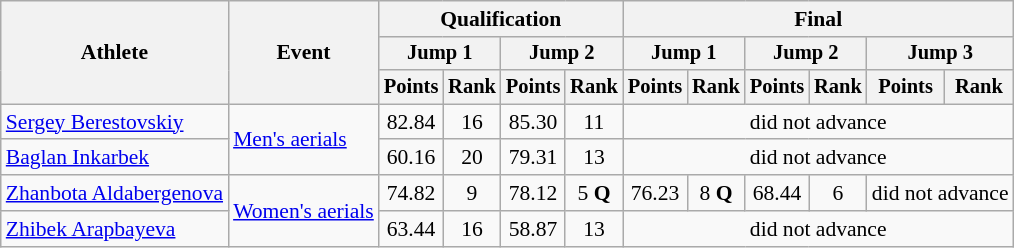<table class="wikitable" style="font-size:90%">
<tr>
<th rowspan="3">Athlete</th>
<th rowspan="3">Event</th>
<th colspan="4">Qualification</th>
<th colspan="6">Final</th>
</tr>
<tr style="font-size:95%">
<th colspan=2>Jump 1</th>
<th colspan=2>Jump 2</th>
<th colspan=2>Jump 1</th>
<th colspan=2>Jump 2</th>
<th colspan=2>Jump 3</th>
</tr>
<tr style="font-size:95%">
<th>Points</th>
<th>Rank</th>
<th>Points</th>
<th>Rank</th>
<th>Points</th>
<th>Rank</th>
<th>Points</th>
<th>Rank</th>
<th>Points</th>
<th>Rank</th>
</tr>
<tr align=center>
<td align=left><a href='#'>Sergey Berestovskiy</a></td>
<td align=left rowspan=2><a href='#'>Men's aerials</a></td>
<td>82.84</td>
<td>16</td>
<td>85.30</td>
<td>11</td>
<td colspan=6>did not advance</td>
</tr>
<tr align=center>
<td align=left><a href='#'>Baglan Inkarbek</a></td>
<td>60.16</td>
<td>20</td>
<td>79.31</td>
<td>13</td>
<td colspan=6>did not advance</td>
</tr>
<tr align=center>
<td align=left><a href='#'>Zhanbota Aldabergenova</a></td>
<td align=left rowspan=2><a href='#'>Women's aerials</a></td>
<td>74.82</td>
<td>9</td>
<td>78.12</td>
<td>5 <strong>Q</strong></td>
<td>76.23</td>
<td>8 <strong>Q</strong></td>
<td>68.44</td>
<td>6</td>
<td colspan=2>did not advance</td>
</tr>
<tr align=center>
<td align=left><a href='#'>Zhibek Arapbayeva</a></td>
<td>63.44</td>
<td>16</td>
<td>58.87</td>
<td>13</td>
<td colspan=6>did not advance</td>
</tr>
</table>
